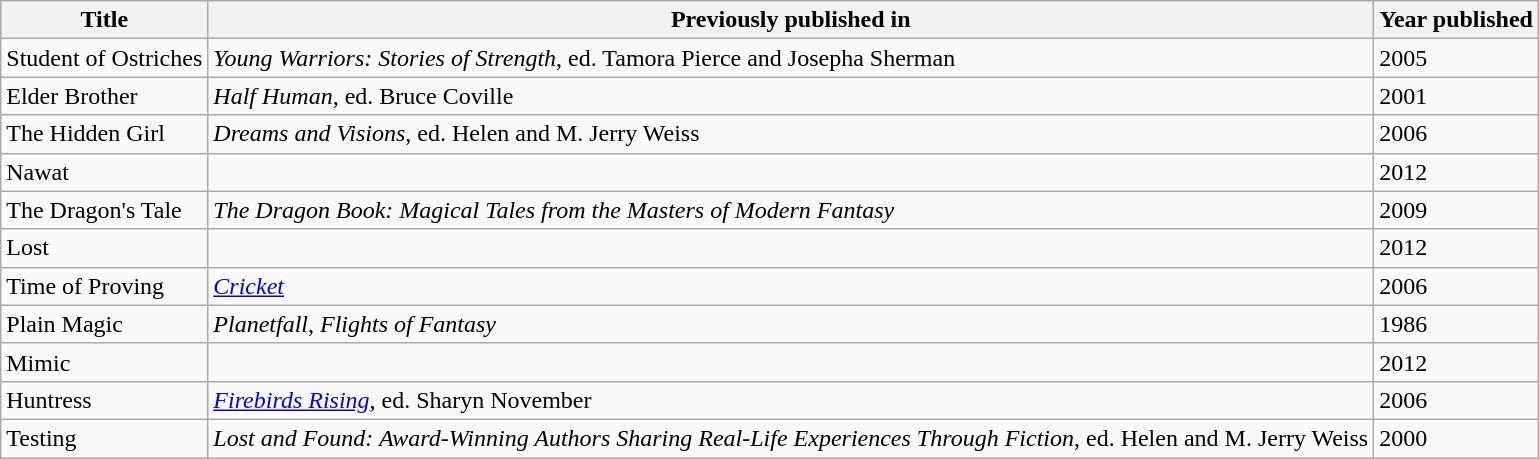<table class="wikitable sortable">
<tr>
<th><strong>Title</strong></th>
<th><strong>Previously published in</strong></th>
<th><strong>Year published</strong></th>
</tr>
<tr>
<td>Student of Ostriches</td>
<td><em>Young Warriors: Stories of Strength</em>, ed. Tamora Pierce and Josepha Sherman</td>
<td>2005</td>
</tr>
<tr>
<td>Elder Brother</td>
<td><em>Half Human</em>, ed. Bruce Coville</td>
<td>2001</td>
</tr>
<tr>
<td>The Hidden Girl</td>
<td><em>Dreams and Visions</em>, ed. Helen and M. Jerry Weiss</td>
<td>2006</td>
</tr>
<tr>
<td>Nawat</td>
<td></td>
<td>2012</td>
</tr>
<tr>
<td>The Dragon's Tale</td>
<td><em>The Dragon Book: Magical Tales from the Masters of Modern Fantasy</em></td>
<td>2009</td>
</tr>
<tr>
<td>Lost</td>
<td></td>
<td>2012</td>
</tr>
<tr>
<td>Time of Proving</td>
<td><em><a href='#'>Cricket</a></em></td>
<td>2006</td>
</tr>
<tr>
<td>Plain Magic</td>
<td><em>Planetfall</em>, <em>Flights of Fantasy</em></td>
<td>1986</td>
</tr>
<tr>
<td>Mimic</td>
<td></td>
<td>2012</td>
</tr>
<tr>
<td>Huntress</td>
<td><em><a href='#'>Firebirds Rising</a></em>, ed. Sharyn November</td>
<td>2006</td>
</tr>
<tr>
<td>Testing</td>
<td><em>Lost and Found: Award-Winning Authors Sharing Real-Life Experiences Through Fiction</em>, ed. Helen and M. Jerry Weiss</td>
<td>2000</td>
</tr>
</table>
